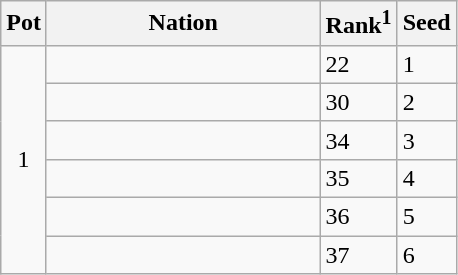<table class="wikitable">
<tr>
<th>Pot</th>
<th width="175">Nation</th>
<th>Rank<sup>1</sup></th>
<th>Seed</th>
</tr>
<tr>
<td rowspan=6 style="text-align:center;">1</td>
<td></td>
<td>22</td>
<td>1</td>
</tr>
<tr>
<td></td>
<td>30</td>
<td>2</td>
</tr>
<tr>
<td></td>
<td>34</td>
<td>3</td>
</tr>
<tr>
<td></td>
<td>35</td>
<td>4</td>
</tr>
<tr>
<td></td>
<td>36</td>
<td>5</td>
</tr>
<tr>
<td></td>
<td>37</td>
<td>6</td>
</tr>
</table>
